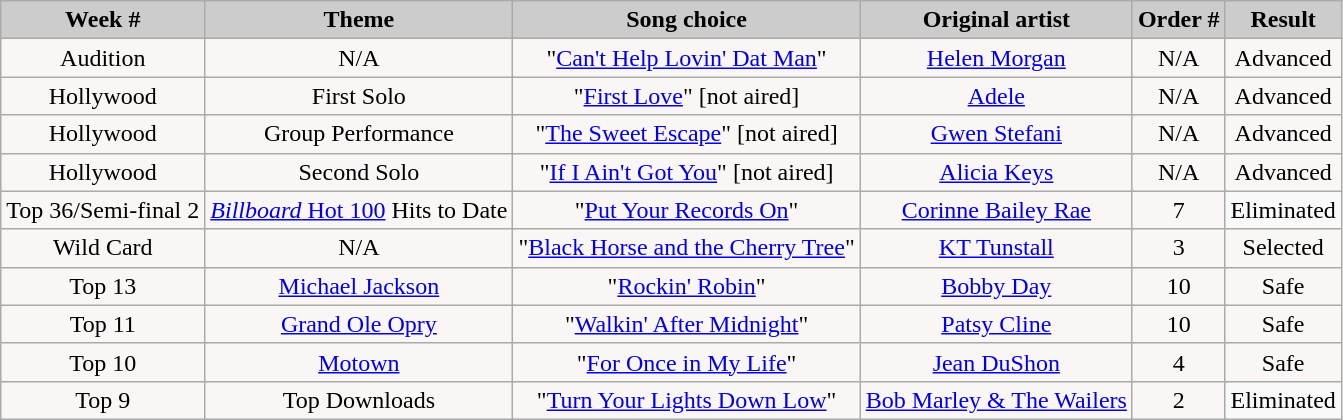<table class="wikitable" style="float:left">
<tr style="text-align:Center; background:#ccc;">
<td colspan="100" style="background:#ccc; "><strong>Week #</strong></td>
<td colspan="100" style="background:#ccc; "><strong>Theme</strong></td>
<td colspan="100" style="background:#ccc; "><strong>Song choice</strong></td>
<td colspan="100" style="background:#ccc; "><strong>Original artist</strong></td>
<td colspan="100" style="background:#ccc; "><strong>Order #</strong></td>
<td colspan="100" style="background:#ccc; "><strong>Result</strong></td>
</tr>
<tr style="text-align:center; background:#faf6f6;">
<td colspan="100" style="background:#faf6f6;">Audition</td>
<td colspan="100" style="background:#faf6f6;">N/A</td>
<td colspan="100" style="background:#faf6f6;">"<a href='#'>Can't Help Lovin' Dat Man</a>"</td>
<td colspan="100" style="background:#faf6f6;"><a href='#'>Helen Morgan</a></td>
<td colspan="100" style="background:#faf6f6;">N/A</td>
<td colspan="100" style="background:#faf6f6;">Advanced</td>
</tr>
<tr>
<td colspan="100" style="text-align:center; background:#faf6f6;">Hollywood</td>
<td colspan="100" style="text-align:center; background:#faf6f6;">First Solo</td>
<td colspan="100" style="text-align:center; background:#faf6f6;">"<a href='#'>First Love</a>" [not aired]</td>
<td colspan="100" style="text-align:center; background:#faf6f6;"><a href='#'>Adele</a></td>
<td colspan="100" style="text-align:center; background:#faf6f6;">N/A</td>
<td colspan="100" style="text-align:center; background:#faf6f6;">Advanced</td>
</tr>
<tr style="text-align:center; background:#faf6f6;">
<td colspan="100" style="background:#faf6f6;">Hollywood</td>
<td colspan="100" style="background:#faf6f6;">Group Performance</td>
<td colspan="100" style="background:#faf6f6;">"<a href='#'>The Sweet Escape</a>" [not aired]</td>
<td colspan="100" style="background:#faf6f6;"><a href='#'>Gwen Stefani</a></td>
<td colspan="100" style="background:#faf6f6;">N/A</td>
<td colspan="100" style="background:#faf6f6;">Advanced</td>
</tr>
<tr style="text-align:center; background:#faf6f6;">
<td colspan="100" style="background:#faf6f6;">Hollywood</td>
<td colspan="100" style="background:#faf6f6;">Second Solo</td>
<td colspan="100" style="background:#faf6f6;">"<a href='#'>If I Ain't Got You</a>" [not aired]</td>
<td colspan="100" style="background:#faf6f6;"><a href='#'>Alicia Keys</a></td>
<td colspan="100" style="background:#faf6f6;">N/A</td>
<td colspan="100" style="background:#faf6f6;">Advanced</td>
</tr>
<tr>
<td colspan="100" style="text-align:center; background:#faf6f6;">Top 36/Semi-final 2</td>
<td colspan="100" style="text-align:center; background:#faf6f6;"><a href='#'><em>Billboard</em> Hot 100</a> Hits to Date</td>
<td colspan="100" style="text-align:center; background:#faf6f6;">"<a href='#'>Put Your Records On</a>"</td>
<td colspan="100" style="text-align:center; background:#faf6f6;"><a href='#'>Corinne Bailey Rae</a></td>
<td colspan="100" style="text-align:center; background:#faf6f6;">7</td>
<td colspan="100" style="text-align:center; background:#FFFCCCC;">Eliminated</td>
</tr>
<tr style="text-align:center; background:#faf6f6;">
<td colspan="100" style="background:#faf6f6;">Wild Card</td>
<td colspan="100" style="background:#faf6f6;">N/A</td>
<td colspan="100" style="background:#faf6f6;">"<a href='#'>Black Horse and the Cherry Tree</a>"</td>
<td colspan="100" style="background:#faf6f6;"><a href='#'>KT Tunstall</a></td>
<td colspan="100" style="background:#faf6f6;">3</td>
<td colspan="100" style="background:#faf6f6;">Selected</td>
</tr>
<tr>
<td colspan="100" style="text-align:center; background:#faf6f6;">Top 13</td>
<td colspan="100" style="text-align:center; background:#faf6f6;"><a href='#'>Michael Jackson</a></td>
<td colspan="100" style="text-align:center; background:#faf6f6;">"<a href='#'>Rockin' Robin</a>"</td>
<td colspan="100" style="text-align:center; background:#faf6f6;"><a href='#'>Bobby Day</a></td>
<td colspan="100" style="text-align:center; background:#faf6f6;">10</td>
<td colspan="100" style="text-align:center; background:#faf6f6;">Safe</td>
</tr>
<tr style="text-align:center; background:#faf6f6;">
<td colspan="100" style="background:#faf6f6;">Top 11</td>
<td colspan="100" style="background:#faf6f6;"><a href='#'>Grand Ole Opry</a></td>
<td colspan="100" style="background:#faf6f6;">"<a href='#'>Walkin' After Midnight</a>"</td>
<td colspan="100" style="background:#faf6f6;"><a href='#'>Patsy Cline</a></td>
<td colspan="100" style="background:#faf6f6;">10</td>
<td colspan="100" style="background:#faf6f6;">Safe</td>
</tr>
<tr style="text-align:center; background:#faf6f6;">
<td colspan="100" style="background:#faf6f6;">Top 10</td>
<td colspan="100" style="background:#faf6f6;"><a href='#'>Motown</a></td>
<td colspan="100" style="background:#faf6f6;">"<a href='#'>For Once in My Life</a>"</td>
<td colspan="100" style="background:#faf6f6;"><a href='#'>Jean DuShon</a></td>
<td colspan="100" style="background:#faf6f6;">4</td>
<td colspan="100" style="background:#faf6f6;">Safe</td>
</tr>
<tr>
<td colspan="100" style="text-align:center; background:#faf6f6;">Top 9</td>
<td colspan="100" style="text-align:center; background:#faf6f6;">Top Downloads</td>
<td colspan="100" style="text-align:center; background:#faf6f6;">"<a href='#'>Turn Your Lights Down Low</a>"</td>
<td colspan="100" style="text-align:center; background:#faf6f6;"><a href='#'>Bob Marley & The Wailers</a></td>
<td colspan="100" style="text-align:center; background:#faf6f6;">2</td>
<td colspan="100" style="text-align:center; background:#FFFCCCC;">Eliminated</td>
</tr>
</table>
